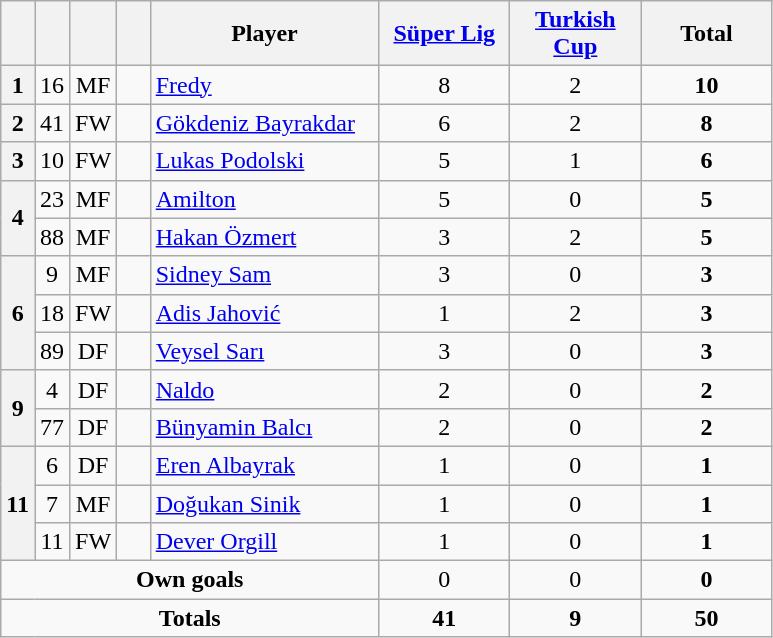<table class="wikitable" style="text-align:center">
<tr>
<th width=15></th>
<th width=15></th>
<th width=15></th>
<th width=15></th>
<th width=145>Player</th>
<th width=80><a href='#'>Süper Lig</a></th>
<th width=80><a href='#'>Turkish Cup</a></th>
<th width=80>Total</th>
</tr>
<tr>
<th rowspan="1">1</th>
<td>16</td>
<td>MF</td>
<td></td>
<td align=left><a href='#'>Fredy</a></td>
<td>8</td>
<td>2</td>
<td><strong>10</strong></td>
</tr>
<tr>
<th rowspan="1">2</th>
<td>41</td>
<td>FW</td>
<td></td>
<td align=left><a href='#'>Gökdeniz Bayrakdar</a></td>
<td>6</td>
<td>2</td>
<td><strong>8</strong></td>
</tr>
<tr>
<th rowspan="1">3</th>
<td>10</td>
<td>FW</td>
<td></td>
<td align=left><a href='#'>Lukas Podolski</a></td>
<td>5</td>
<td>1</td>
<td><strong>6</strong></td>
</tr>
<tr>
<th rowspan="2">4</th>
<td>23</td>
<td>MF</td>
<td></td>
<td align=left><a href='#'>Amilton</a></td>
<td>5</td>
<td>0</td>
<td><strong>5</strong></td>
</tr>
<tr>
<td>88</td>
<td>MF</td>
<td></td>
<td align=left><a href='#'>Hakan Özmert</a></td>
<td>3</td>
<td>2</td>
<td><strong>5</strong></td>
</tr>
<tr>
<th rowspan="3">6</th>
<td>9</td>
<td>MF</td>
<td></td>
<td align=left><a href='#'>Sidney Sam</a></td>
<td>3</td>
<td>0</td>
<td><strong>3</strong></td>
</tr>
<tr>
<td>18</td>
<td>FW</td>
<td></td>
<td align=left><a href='#'>Adis Jahović</a></td>
<td>1</td>
<td>2</td>
<td><strong>3</strong></td>
</tr>
<tr>
<td>89</td>
<td>DF</td>
<td></td>
<td align=left><a href='#'>Veysel Sarı</a></td>
<td>3</td>
<td>0</td>
<td><strong>3</strong></td>
</tr>
<tr>
<th rowspan="2">9</th>
<td>4</td>
<td>DF</td>
<td></td>
<td align=left><a href='#'>Naldo</a></td>
<td>2</td>
<td>0</td>
<td><strong>2</strong></td>
</tr>
<tr>
<td>77</td>
<td>DF</td>
<td></td>
<td align=left><a href='#'>Bünyamin Balcı</a></td>
<td>2</td>
<td>0</td>
<td><strong>2</strong></td>
</tr>
<tr>
<th rowspan="3">11</th>
<td>6</td>
<td>DF</td>
<td></td>
<td align=left><a href='#'>Eren Albayrak</a></td>
<td>1</td>
<td>0</td>
<td><strong>1</strong></td>
</tr>
<tr>
<td>7</td>
<td>MF</td>
<td></td>
<td align=left><a href='#'>Doğukan Sinik</a></td>
<td>1</td>
<td>0</td>
<td><strong>1</strong></td>
</tr>
<tr>
<td>11</td>
<td>FW</td>
<td></td>
<td align=left><a href='#'>Dever Orgill</a></td>
<td>1</td>
<td>0</td>
<td><strong>1</strong></td>
</tr>
<tr class="sortbottom">
<td colspan=5><strong>Own goals</strong></td>
<td>0</td>
<td>0</td>
<td><strong>0</strong></td>
</tr>
<tr>
<td colspan=5><strong>Totals</strong></td>
<td><strong>41</strong></td>
<td><strong>9</strong></td>
<td><strong>50</strong></td>
</tr>
</table>
